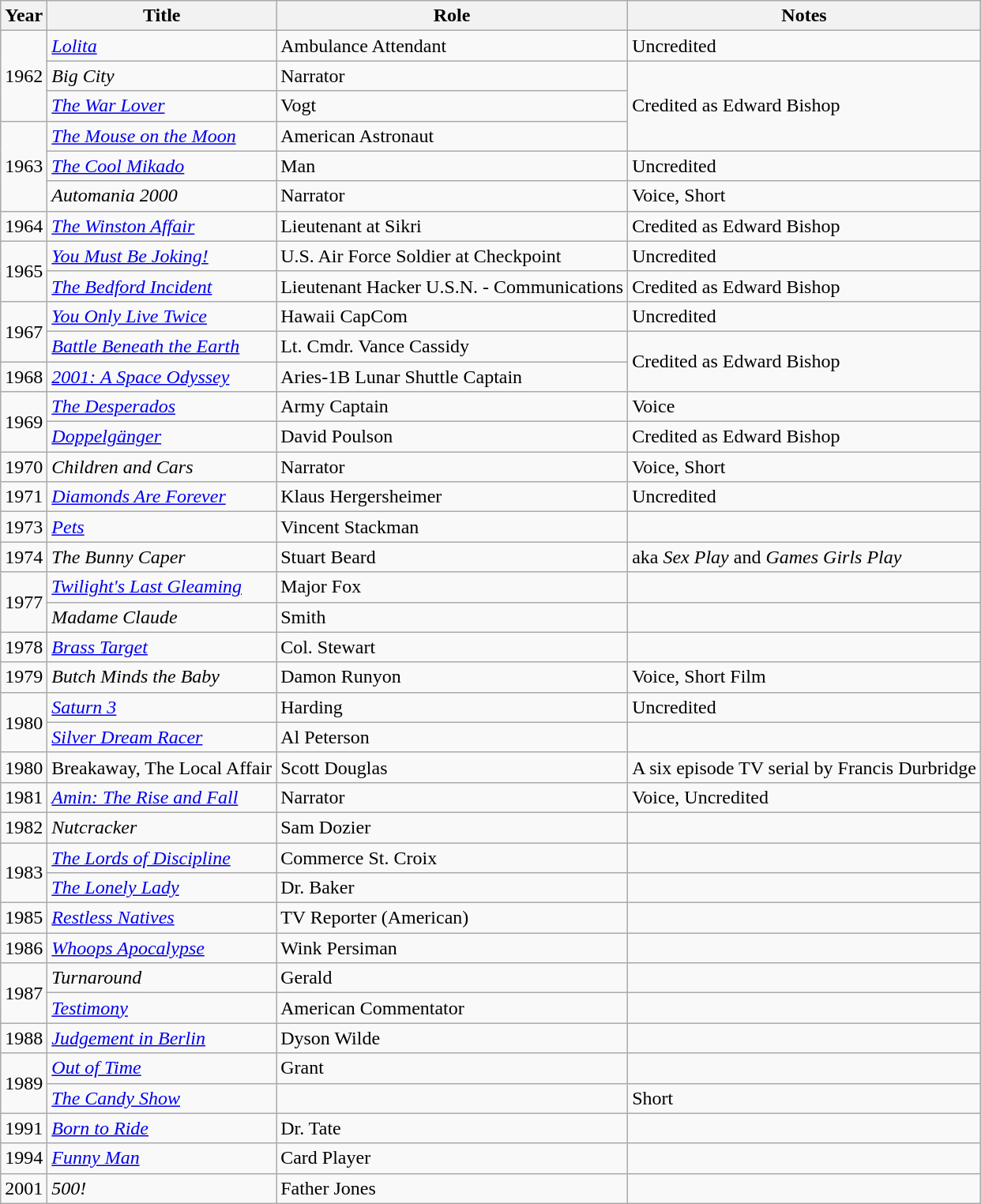<table class="wikitable sortable">
<tr>
<th>Year</th>
<th>Title</th>
<th>Role</th>
<th>Notes</th>
</tr>
<tr>
<td rowspan="3">1962</td>
<td><em><a href='#'>Lolita</a></em></td>
<td>Ambulance Attendant</td>
<td>Uncredited</td>
</tr>
<tr>
<td><em>Big City</em></td>
<td>Narrator</td>
<td rowspan="3">Credited as Edward Bishop</td>
</tr>
<tr>
<td><em><a href='#'>The War Lover</a></em></td>
<td>Vogt</td>
</tr>
<tr>
<td rowspan="3">1963</td>
<td><em><a href='#'>The Mouse on the Moon</a></em></td>
<td>American Astronaut</td>
</tr>
<tr>
<td><em><a href='#'>The Cool Mikado</a></em></td>
<td>Man</td>
<td>Uncredited</td>
</tr>
<tr>
<td><em>Automania 2000</em></td>
<td>Narrator</td>
<td>Voice, Short</td>
</tr>
<tr>
<td>1964</td>
<td><em><a href='#'>The Winston Affair</a></em></td>
<td>Lieutenant at Sikri</td>
<td>Credited as Edward Bishop</td>
</tr>
<tr>
<td rowspan="2">1965</td>
<td><em><a href='#'>You Must Be Joking!</a></em></td>
<td>U.S. Air Force Soldier at Checkpoint</td>
<td>Uncredited</td>
</tr>
<tr>
<td><em><a href='#'>The Bedford Incident</a></em></td>
<td>Lieutenant Hacker U.S.N. - Communications</td>
<td>Credited as Edward Bishop</td>
</tr>
<tr>
<td rowspan="2">1967</td>
<td><em><a href='#'>You Only Live Twice</a></em></td>
<td>Hawaii CapCom</td>
<td>Uncredited</td>
</tr>
<tr>
<td><em><a href='#'>Battle Beneath the Earth</a></em></td>
<td>Lt. Cmdr. Vance Cassidy</td>
<td rowspan="2">Credited as Edward Bishop</td>
</tr>
<tr>
<td>1968</td>
<td><em><a href='#'>2001: A Space Odyssey</a></em></td>
<td>Aries-1B Lunar Shuttle Captain</td>
</tr>
<tr>
<td rowspan="2">1969</td>
<td><em><a href='#'>The Desperados</a></em></td>
<td>Army Captain</td>
<td>Voice</td>
</tr>
<tr>
<td><em><a href='#'>Doppelgänger</a></em></td>
<td>David Poulson</td>
<td>Credited as Edward Bishop</td>
</tr>
<tr>
<td>1970</td>
<td><em>Children and Cars</em></td>
<td>Narrator</td>
<td>Voice, Short</td>
</tr>
<tr>
<td>1971</td>
<td><em><a href='#'>Diamonds Are Forever</a></em></td>
<td>Klaus Hergersheimer</td>
<td>Uncredited</td>
</tr>
<tr>
<td>1973</td>
<td><em><a href='#'>Pets</a></em></td>
<td>Vincent Stackman</td>
<td></td>
</tr>
<tr>
<td>1974</td>
<td><em>The Bunny Caper</em></td>
<td>Stuart Beard</td>
<td>aka <em>Sex Play</em> and <em>Games Girls Play</em></td>
</tr>
<tr>
<td rowspan="2">1977</td>
<td><em><a href='#'>Twilight's Last Gleaming</a></em></td>
<td>Major Fox</td>
<td></td>
</tr>
<tr>
<td><em>Madame Claude</em></td>
<td>Smith</td>
<td></td>
</tr>
<tr>
<td>1978</td>
<td><em><a href='#'>Brass Target</a></em></td>
<td>Col. Stewart</td>
<td></td>
</tr>
<tr>
<td>1979</td>
<td><em>Butch Minds the Baby</em></td>
<td>Damon Runyon</td>
<td>Voice, Short Film</td>
</tr>
<tr>
<td rowspan="2">1980</td>
<td><em><a href='#'>Saturn 3</a></em></td>
<td>Harding</td>
<td>Uncredited</td>
</tr>
<tr>
<td><em><a href='#'>Silver Dream Racer</a></em></td>
<td>Al Peterson</td>
<td></td>
</tr>
<tr>
<td>1980</td>
<td>Breakaway, The Local Affair</td>
<td>Scott Douglas</td>
<td>A six episode TV serial by Francis Durbridge</td>
</tr>
<tr>
<td>1981</td>
<td><em><a href='#'>Amin: The Rise and Fall</a></em></td>
<td>Narrator</td>
<td>Voice, Uncredited</td>
</tr>
<tr>
<td>1982</td>
<td><em>Nutcracker</em></td>
<td>Sam Dozier</td>
<td></td>
</tr>
<tr>
<td rowspan="2">1983</td>
<td><em><a href='#'>The Lords of Discipline</a></em></td>
<td>Commerce St. Croix</td>
<td></td>
</tr>
<tr>
<td><em><a href='#'>The Lonely Lady</a></em></td>
<td>Dr. Baker</td>
<td></td>
</tr>
<tr>
<td>1985</td>
<td><em><a href='#'>Restless Natives</a></em></td>
<td>TV Reporter (American)</td>
<td></td>
</tr>
<tr>
<td>1986</td>
<td><em><a href='#'>Whoops Apocalypse</a></em></td>
<td>Wink Persiman</td>
<td></td>
</tr>
<tr>
<td rowspan="2">1987</td>
<td><em>Turnaround</em></td>
<td>Gerald</td>
<td></td>
</tr>
<tr>
<td><em><a href='#'>Testimony</a></em></td>
<td>American Commentator</td>
<td></td>
</tr>
<tr>
<td>1988</td>
<td><em><a href='#'>Judgement in Berlin</a></em></td>
<td>Dyson Wilde</td>
<td></td>
</tr>
<tr>
<td rowspan="2">1989</td>
<td><em><a href='#'>Out of Time</a></em></td>
<td>Grant</td>
<td></td>
</tr>
<tr>
<td><em><a href='#'>The Candy Show</a></em></td>
<td></td>
<td>Short</td>
</tr>
<tr>
<td>1991</td>
<td><em><a href='#'>Born to Ride</a></em></td>
<td>Dr. Tate</td>
<td></td>
</tr>
<tr>
<td>1994</td>
<td><em><a href='#'>Funny Man</a></em></td>
<td>Card Player</td>
<td></td>
</tr>
<tr>
<td>2001</td>
<td><em>500!</em></td>
<td>Father Jones</td>
<td></td>
</tr>
</table>
